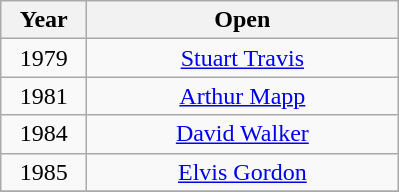<table class="wikitable" style="text-align:center">
<tr>
<th width=50>Year</th>
<th width=200>Open</th>
</tr>
<tr>
<td>1979</td>
<td><a href='#'>Stuart Travis</a></td>
</tr>
<tr>
<td>1981</td>
<td><a href='#'>Arthur Mapp</a></td>
</tr>
<tr>
<td>1984</td>
<td><a href='#'>David Walker</a></td>
</tr>
<tr>
<td>1985</td>
<td><a href='#'>Elvis Gordon</a></td>
</tr>
<tr>
</tr>
</table>
